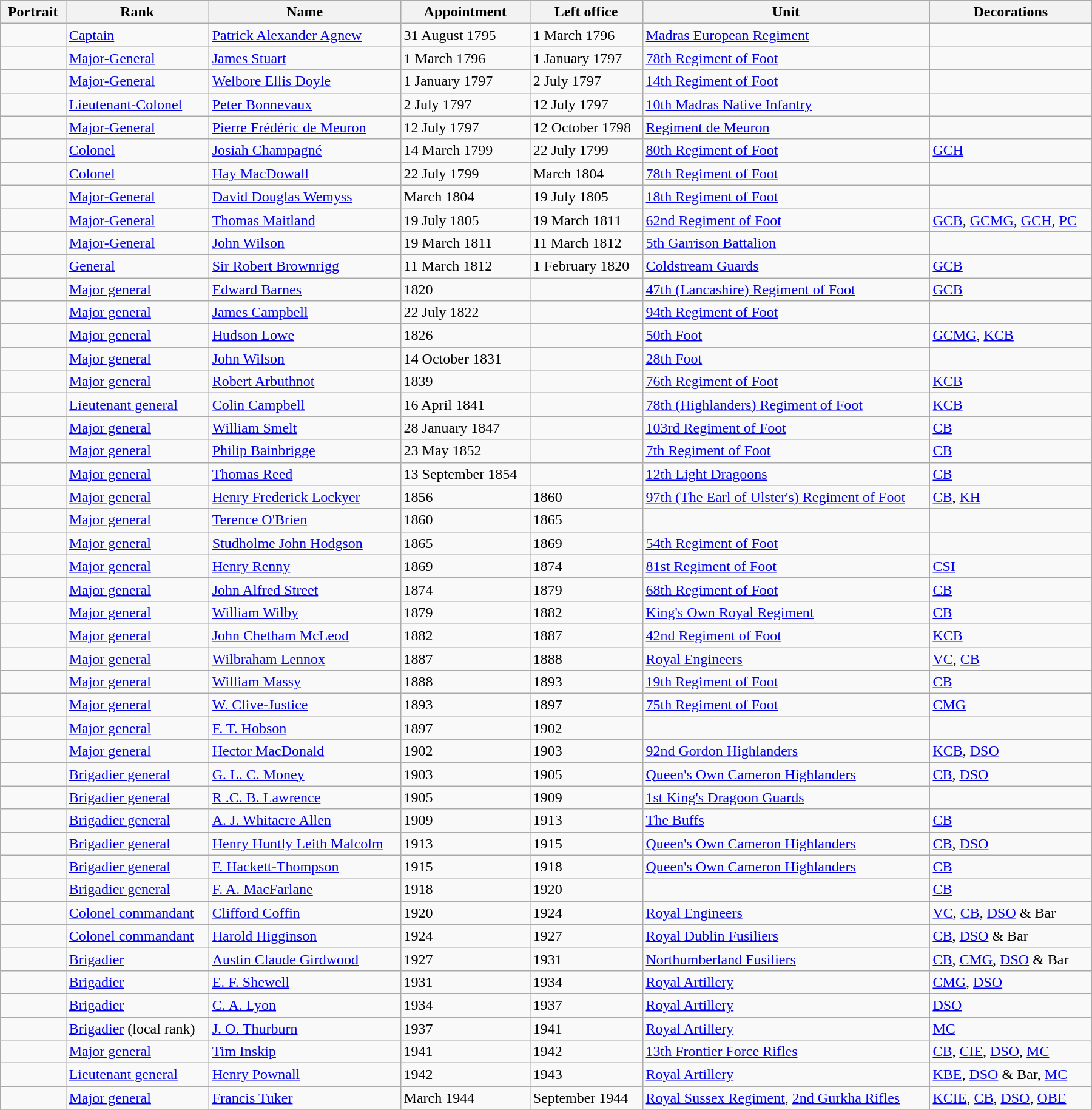<table class="wikitable" style="width:95%; margin:0 auto;">
<tr>
<th width=6% bgcolor="#CCCCCC">Portrait</th>
<th bgcolor="#CCCCCC">Rank</th>
<th bgcolor="#CCCCCC">Name</th>
<th bgcolor="#CCCCCC">Appointment</th>
<th bgcolor="#CCCCCC">Left office</th>
<th bgcolor="#CCCCCC">Unit</th>
<th bgcolor="#CCCCCC">Decorations</th>
</tr>
<tr>
<td></td>
<td><a href='#'>Captain</a></td>
<td><a href='#'>Patrick Alexander Agnew</a></td>
<td>31 August 1795</td>
<td>1 March 1796</td>
<td><a href='#'>Madras European Regiment</a></td>
<td></td>
</tr>
<tr>
<td></td>
<td><a href='#'>Major-General</a></td>
<td><a href='#'>James Stuart</a></td>
<td>1 March 1796</td>
<td>1 January 1797</td>
<td><a href='#'>78th Regiment of Foot</a></td>
<td></td>
</tr>
<tr>
<td></td>
<td><a href='#'>Major-General</a></td>
<td><a href='#'>Welbore Ellis Doyle</a></td>
<td>1 January 1797</td>
<td>2 July 1797</td>
<td><a href='#'>14th Regiment of Foot</a></td>
<td></td>
</tr>
<tr>
<td></td>
<td><a href='#'>Lieutenant-Colonel</a></td>
<td><a href='#'>Peter Bonnevaux</a></td>
<td>2 July 1797</td>
<td>12 July 1797</td>
<td><a href='#'>10th Madras Native Infantry</a></td>
<td></td>
</tr>
<tr>
<td></td>
<td><a href='#'>Major-General</a></td>
<td><a href='#'>Pierre Frédéric de Meuron</a></td>
<td>12 July 1797</td>
<td>12 October 1798</td>
<td><a href='#'>Regiment de Meuron</a></td>
<td></td>
</tr>
<tr>
<td></td>
<td><a href='#'>Colonel</a></td>
<td><a href='#'>Josiah Champagné</a></td>
<td>14 March 1799</td>
<td>22 July 1799</td>
<td><a href='#'>80th Regiment of Foot</a></td>
<td><a href='#'>GCH</a></td>
</tr>
<tr>
<td></td>
<td><a href='#'>Colonel</a></td>
<td><a href='#'>Hay MacDowall</a></td>
<td>22 July 1799</td>
<td>March 1804</td>
<td><a href='#'>78th Regiment of Foot</a></td>
<td></td>
</tr>
<tr>
<td></td>
<td><a href='#'>Major-General</a></td>
<td><a href='#'>David Douglas Wemyss</a></td>
<td>March 1804</td>
<td>19 July 1805</td>
<td><a href='#'>18th Regiment of Foot</a></td>
<td></td>
</tr>
<tr>
<td></td>
<td><a href='#'>Major-General</a></td>
<td><a href='#'>Thomas Maitland</a></td>
<td>19 July 1805</td>
<td>19 March 1811</td>
<td><a href='#'>62nd Regiment of Foot</a></td>
<td><a href='#'>GCB</a>, <a href='#'>GCMG</a>, <a href='#'>GCH</a>, <a href='#'>PC</a></td>
</tr>
<tr>
<td></td>
<td><a href='#'>Major-General</a></td>
<td><a href='#'>John Wilson</a></td>
<td>19 March 1811</td>
<td>11 March 1812</td>
<td><a href='#'>5th Garrison Battalion</a></td>
<td></td>
</tr>
<tr>
<td></td>
<td><a href='#'>General</a></td>
<td><a href='#'>Sir Robert Brownrigg</a></td>
<td>11 March 1812</td>
<td>1 February 1820</td>
<td><a href='#'>Coldstream Guards</a></td>
<td><a href='#'>GCB</a></td>
</tr>
<tr>
<td></td>
<td><a href='#'>Major general</a></td>
<td><a href='#'>Edward Barnes</a></td>
<td>1820</td>
<td></td>
<td><a href='#'>47th (Lancashire) Regiment of Foot</a></td>
<td><a href='#'>GCB</a></td>
</tr>
<tr>
<td></td>
<td><a href='#'>Major general</a></td>
<td><a href='#'>James Campbell</a></td>
<td>22 July 1822</td>
<td></td>
<td><a href='#'>94th Regiment of Foot</a></td>
<td></td>
</tr>
<tr>
<td></td>
<td><a href='#'>Major general</a></td>
<td><a href='#'>Hudson Lowe</a></td>
<td>1826</td>
<td></td>
<td><a href='#'>50th Foot</a></td>
<td><a href='#'>GCMG</a>, <a href='#'>KCB</a></td>
</tr>
<tr>
<td></td>
<td><a href='#'>Major general</a></td>
<td><a href='#'>John Wilson</a></td>
<td>14 October 1831</td>
<td></td>
<td><a href='#'>28th Foot</a></td>
<td></td>
</tr>
<tr>
<td></td>
<td><a href='#'>Major general</a></td>
<td><a href='#'>Robert Arbuthnot</a></td>
<td>1839</td>
<td></td>
<td><a href='#'>76th Regiment of Foot</a></td>
<td><a href='#'>KCB</a></td>
</tr>
<tr>
<td></td>
<td><a href='#'>Lieutenant general</a></td>
<td><a href='#'>Colin Campbell</a></td>
<td>16 April 1841</td>
<td></td>
<td><a href='#'>78th (Highlanders) Regiment of Foot</a></td>
<td><a href='#'>KCB</a></td>
</tr>
<tr>
<td></td>
<td><a href='#'>Major general</a></td>
<td><a href='#'>William Smelt</a></td>
<td>28 January 1847</td>
<td></td>
<td><a href='#'>103rd Regiment of Foot</a></td>
<td><a href='#'>CB</a></td>
</tr>
<tr>
<td></td>
<td><a href='#'>Major general</a></td>
<td><a href='#'>Philip Bainbrigge</a></td>
<td>23 May 1852</td>
<td></td>
<td><a href='#'>7th Regiment of Foot</a></td>
<td><a href='#'>CB</a></td>
</tr>
<tr>
<td></td>
<td><a href='#'>Major general</a></td>
<td><a href='#'>Thomas Reed</a></td>
<td>13 September 1854</td>
<td></td>
<td><a href='#'>12th Light Dragoons</a></td>
<td><a href='#'>CB</a></td>
</tr>
<tr>
<td></td>
<td><a href='#'>Major general</a></td>
<td><a href='#'>Henry Frederick Lockyer</a></td>
<td>1856</td>
<td>1860</td>
<td><a href='#'>97th (The Earl of Ulster's) Regiment of Foot</a></td>
<td><a href='#'>CB</a>, <a href='#'>KH</a></td>
</tr>
<tr>
<td></td>
<td><a href='#'>Major general</a></td>
<td><a href='#'>Terence O'Brien</a></td>
<td>1860</td>
<td>1865</td>
<td></td>
<td></td>
</tr>
<tr>
<td></td>
<td><a href='#'>Major general</a></td>
<td><a href='#'>Studholme John Hodgson</a></td>
<td>1865</td>
<td>1869</td>
<td><a href='#'>54th Regiment of Foot</a></td>
<td></td>
</tr>
<tr>
<td></td>
<td><a href='#'>Major general</a></td>
<td><a href='#'>Henry Renny</a></td>
<td>1869</td>
<td>1874</td>
<td><a href='#'>81st Regiment of Foot</a></td>
<td><a href='#'>CSI</a></td>
</tr>
<tr>
<td></td>
<td><a href='#'>Major general</a></td>
<td><a href='#'>John Alfred Street</a></td>
<td>1874</td>
<td>1879</td>
<td><a href='#'>68th Regiment of Foot</a></td>
<td><a href='#'>CB</a></td>
</tr>
<tr>
<td></td>
<td><a href='#'>Major general</a></td>
<td><a href='#'>William Wilby</a></td>
<td>1879</td>
<td>1882</td>
<td><a href='#'>King's Own Royal Regiment</a></td>
<td><a href='#'>CB</a></td>
</tr>
<tr>
<td></td>
<td><a href='#'>Major general</a></td>
<td><a href='#'>John Chetham McLeod</a></td>
<td>1882</td>
<td>1887</td>
<td><a href='#'>42nd Regiment of Foot</a></td>
<td><a href='#'>KCB</a></td>
</tr>
<tr>
<td></td>
<td><a href='#'>Major general</a></td>
<td><a href='#'>Wilbraham Lennox</a></td>
<td>1887</td>
<td>1888</td>
<td><a href='#'>Royal Engineers</a></td>
<td><a href='#'>VC</a>, <a href='#'>CB</a></td>
</tr>
<tr>
<td></td>
<td><a href='#'>Major general</a></td>
<td><a href='#'>William Massy</a></td>
<td>1888</td>
<td>1893</td>
<td><a href='#'>19th Regiment of Foot</a></td>
<td><a href='#'>CB</a></td>
</tr>
<tr>
<td></td>
<td><a href='#'>Major general</a></td>
<td><a href='#'>W. Clive-Justice</a></td>
<td>1893</td>
<td>1897</td>
<td><a href='#'>75th Regiment of Foot</a></td>
<td><a href='#'>CMG</a></td>
</tr>
<tr>
<td></td>
<td><a href='#'>Major general</a></td>
<td><a href='#'>F. T. Hobson</a></td>
<td>1897</td>
<td>1902</td>
<td></td>
<td></td>
</tr>
<tr>
<td></td>
<td><a href='#'>Major general</a></td>
<td><a href='#'>Hector MacDonald</a></td>
<td>1902</td>
<td>1903</td>
<td><a href='#'>92nd Gordon Highlanders</a></td>
<td><a href='#'>KCB</a>, <a href='#'>DSO</a></td>
</tr>
<tr>
<td></td>
<td><a href='#'>Brigadier general</a></td>
<td><a href='#'>G. L. C. Money</a></td>
<td>1903</td>
<td>1905</td>
<td><a href='#'>Queen's Own Cameron Highlanders</a></td>
<td><a href='#'>CB</a>, <a href='#'>DSO</a></td>
</tr>
<tr>
<td></td>
<td><a href='#'>Brigadier general</a></td>
<td><a href='#'>R .C. B. Lawrence</a></td>
<td>1905</td>
<td>1909</td>
<td><a href='#'>1st King's Dragoon Guards</a></td>
<td></td>
</tr>
<tr>
<td></td>
<td><a href='#'>Brigadier general</a></td>
<td><a href='#'>A. J. Whitacre Allen</a></td>
<td>1909</td>
<td>1913</td>
<td><a href='#'>The Buffs</a></td>
<td><a href='#'>CB</a></td>
</tr>
<tr>
<td></td>
<td><a href='#'>Brigadier general</a></td>
<td><a href='#'>Henry Huntly Leith Malcolm</a></td>
<td>1913</td>
<td>1915</td>
<td><a href='#'>Queen's Own Cameron Highlanders</a></td>
<td><a href='#'>CB</a>, <a href='#'>DSO</a></td>
</tr>
<tr>
<td></td>
<td><a href='#'>Brigadier general</a></td>
<td><a href='#'>F. Hackett-Thompson</a></td>
<td>1915</td>
<td>1918</td>
<td><a href='#'>Queen's Own Cameron Highlanders</a></td>
<td><a href='#'>CB</a></td>
</tr>
<tr>
<td></td>
<td><a href='#'>Brigadier general</a></td>
<td><a href='#'>F. A. MacFarlane</a></td>
<td>1918</td>
<td>1920</td>
<td></td>
<td><a href='#'>CB</a></td>
</tr>
<tr>
<td></td>
<td><a href='#'>Colonel commandant</a></td>
<td><a href='#'>Clifford Coffin</a></td>
<td>1920</td>
<td>1924</td>
<td><a href='#'>Royal Engineers</a></td>
<td><a href='#'>VC</a>, <a href='#'>CB</a>, <a href='#'>DSO</a> & Bar</td>
</tr>
<tr>
<td></td>
<td><a href='#'>Colonel commandant</a></td>
<td><a href='#'>Harold Higginson</a></td>
<td>1924</td>
<td>1927</td>
<td><a href='#'>Royal Dublin Fusiliers</a></td>
<td><a href='#'>CB</a>, <a href='#'>DSO</a> & Bar</td>
</tr>
<tr>
<td></td>
<td><a href='#'>Brigadier</a></td>
<td><a href='#'>Austin Claude Girdwood</a></td>
<td>1927</td>
<td>1931</td>
<td><a href='#'>Northumberland Fusiliers</a></td>
<td><a href='#'>CB</a>, <a href='#'>CMG</a>, <a href='#'>DSO</a> & Bar</td>
</tr>
<tr>
<td></td>
<td><a href='#'>Brigadier</a></td>
<td><a href='#'>E. F. Shewell</a></td>
<td>1931</td>
<td>1934</td>
<td><a href='#'>Royal Artillery</a></td>
<td><a href='#'>CMG</a>, <a href='#'>DSO</a></td>
</tr>
<tr>
<td></td>
<td><a href='#'>Brigadier</a></td>
<td><a href='#'>C. A. Lyon</a></td>
<td>1934</td>
<td>1937</td>
<td><a href='#'>Royal Artillery</a></td>
<td><a href='#'>DSO</a></td>
</tr>
<tr>
<td></td>
<td><a href='#'>Brigadier</a> (local rank)</td>
<td><a href='#'>J. O. Thurburn</a></td>
<td>1937</td>
<td>1941</td>
<td><a href='#'>Royal Artillery</a></td>
<td><a href='#'>MC</a></td>
</tr>
<tr>
<td></td>
<td><a href='#'>Major general</a></td>
<td><a href='#'>Tim Inskip</a></td>
<td>1941</td>
<td>1942</td>
<td><a href='#'>13th Frontier Force Rifles</a></td>
<td><a href='#'>CB</a>, <a href='#'>CIE</a>, <a href='#'>DSO</a>, <a href='#'>MC</a></td>
</tr>
<tr>
<td></td>
<td><a href='#'>Lieutenant general</a></td>
<td><a href='#'>Henry Pownall</a></td>
<td>1942</td>
<td>1943</td>
<td><a href='#'>Royal Artillery</a></td>
<td><a href='#'>KBE</a>, <a href='#'>DSO</a> & Bar, <a href='#'>MC</a></td>
</tr>
<tr>
<td></td>
<td><a href='#'>Major general</a></td>
<td><a href='#'>Francis Tuker</a></td>
<td>March 1944</td>
<td>September 1944</td>
<td><a href='#'>Royal Sussex Regiment</a>, <a href='#'>2nd Gurkha Rifles</a></td>
<td><a href='#'>KCIE</a>, <a href='#'>CB</a>, <a href='#'>DSO</a>, <a href='#'>OBE</a></td>
</tr>
<tr>
</tr>
</table>
